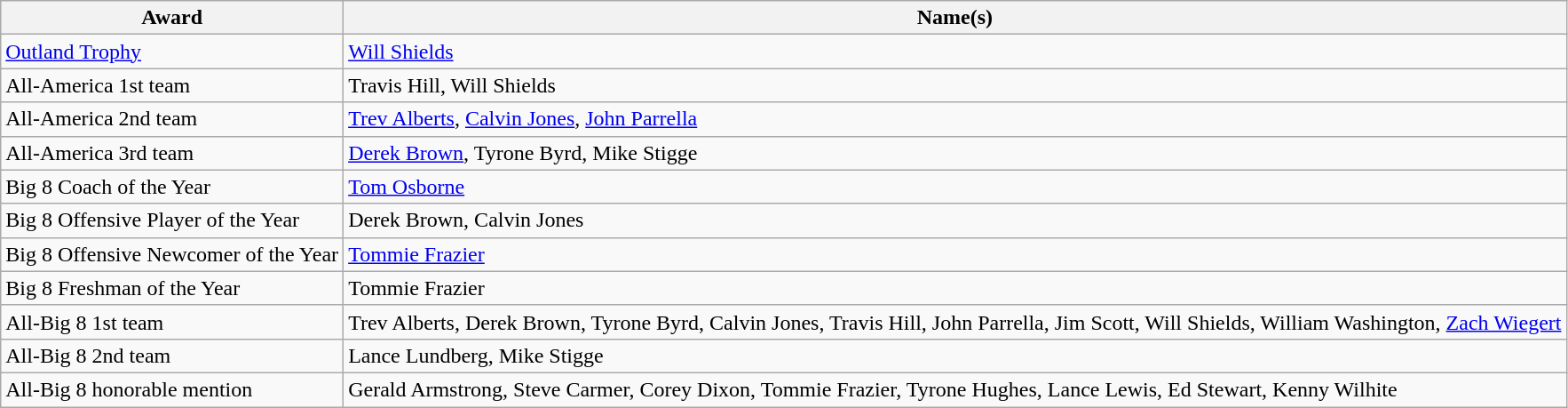<table class="wikitable">
<tr>
<th>Award</th>
<th>Name(s)</th>
</tr>
<tr>
<td><a href='#'>Outland Trophy</a></td>
<td><a href='#'>Will Shields</a></td>
</tr>
<tr>
<td>All-America 1st team</td>
<td>Travis Hill, Will Shields</td>
</tr>
<tr>
<td>All-America 2nd team</td>
<td><a href='#'>Trev Alberts</a>, <a href='#'>Calvin Jones</a>, <a href='#'>John Parrella</a></td>
</tr>
<tr>
<td>All-America 3rd team</td>
<td><a href='#'>Derek Brown</a>, Tyrone Byrd, Mike Stigge</td>
</tr>
<tr>
<td>Big 8 Coach of the Year</td>
<td><a href='#'>Tom Osborne</a></td>
</tr>
<tr>
<td>Big 8 Offensive Player of the Year</td>
<td>Derek Brown, Calvin Jones</td>
</tr>
<tr>
<td>Big 8 Offensive Newcomer of the Year</td>
<td><a href='#'>Tommie Frazier</a></td>
</tr>
<tr>
<td>Big 8 Freshman of the Year</td>
<td>Tommie Frazier</td>
</tr>
<tr>
<td>All-Big 8 1st team</td>
<td>Trev Alberts, Derek Brown, Tyrone Byrd, Calvin Jones, Travis Hill, John Parrella, Jim Scott, Will Shields, William Washington, <a href='#'>Zach Wiegert</a></td>
</tr>
<tr>
<td>All-Big 8 2nd team</td>
<td>Lance Lundberg, Mike Stigge</td>
</tr>
<tr>
<td>All-Big 8 honorable mention</td>
<td>Gerald Armstrong, Steve Carmer, Corey Dixon, Tommie Frazier, Tyrone Hughes, Lance Lewis, Ed Stewart, Kenny Wilhite</td>
</tr>
</table>
